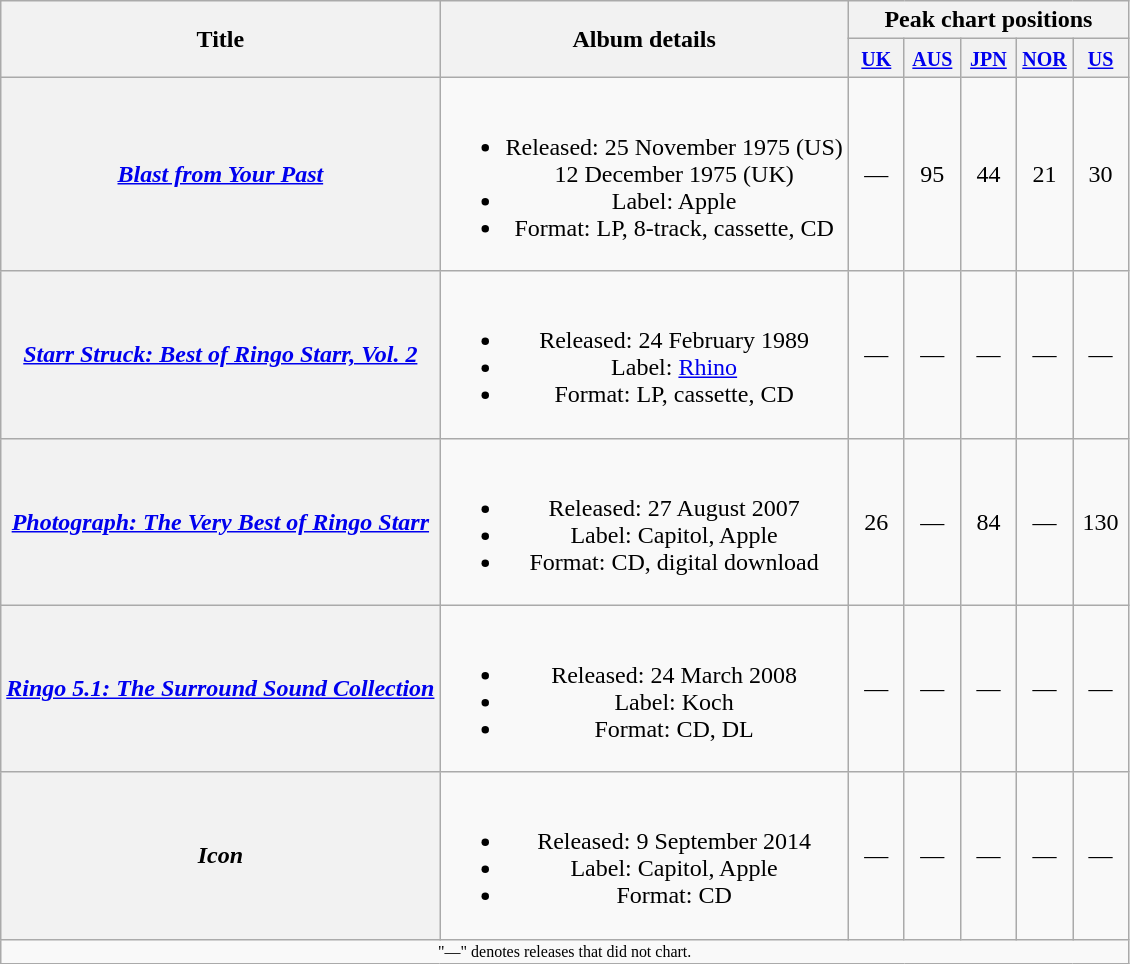<table class="wikitable plainrowheaders" style="text-align:center;">
<tr>
<th scope="col" rowspan="2">Title</th>
<th scope="col" rowspan="2">Album details</th>
<th scope="col" colspan="5">Peak chart positions</th>
</tr>
<tr>
<th style="width:30px;"><small><a href='#'>UK</a></small><br></th>
<th style="width:30px;"><small><a href='#'>AUS</a></small><br></th>
<th style="width:30px;"><small><a href='#'>JPN</a></small><br></th>
<th style="width:30px;"><small><a href='#'>NOR</a></small><br></th>
<th style="width:30px;"><small><a href='#'>US</a></small><br></th>
</tr>
<tr>
<th scope="row"><em><a href='#'>Blast from Your Past</a></em></th>
<td><br><ul><li>Released: 25 November 1975 (US)<br>12 December 1975 (UK)</li><li>Label: Apple</li><li>Format: LP, 8-track, cassette, CD</li></ul></td>
<td style="text-align:center;">—</td>
<td style="text-align:center;">95</td>
<td style="text-align:center;">44</td>
<td style="text-align:center;">21</td>
<td style="text-align:center;">30</td>
</tr>
<tr>
<th scope="row"><em><a href='#'>Starr Struck: Best of Ringo Starr, Vol. 2</a></em></th>
<td><br><ul><li>Released: 24 February 1989</li><li>Label: <a href='#'>Rhino</a></li><li>Format: LP, cassette, CD</li></ul></td>
<td style="text-align:center;">—</td>
<td style="text-align:center;">—</td>
<td style="text-align:center;">—</td>
<td style="text-align:center;">—</td>
<td style="text-align:center;">—</td>
</tr>
<tr>
<th scope="row"><em><a href='#'>Photograph: The Very Best of Ringo Starr</a></em></th>
<td><br><ul><li>Released: 27 August 2007</li><li>Label: Capitol, Apple</li><li>Format: CD, digital download</li></ul></td>
<td style="text-align:center;">26</td>
<td style="text-align:center;">—</td>
<td style="text-align:center;">84</td>
<td style="text-align:center;">—</td>
<td style="text-align:center;">130</td>
</tr>
<tr>
<th scope="row"><em><a href='#'>Ringo 5.1: The Surround Sound Collection</a></em></th>
<td><br><ul><li>Released: 24 March 2008</li><li>Label: Koch</li><li>Format: CD, DL</li></ul></td>
<td style="text-align:center;">—</td>
<td style="text-align:center;">—</td>
<td style="text-align:center;">—</td>
<td style="text-align:center;">—</td>
<td style="text-align:center;">—</td>
</tr>
<tr>
<th scope="row"><em>Icon</em></th>
<td><br><ul><li>Released: 9 September 2014</li><li>Label: Capitol, Apple</li><li>Format: CD</li></ul></td>
<td style="text-align:center;">—</td>
<td style="text-align:center;">—</td>
<td style="text-align:center;">—</td>
<td style="text-align:center;">—</td>
<td style="text-align:center;">—</td>
</tr>
<tr>
<td colspan="7" style="text-align:center; font-size:8pt;">"—" denotes releases that did not chart.</td>
</tr>
</table>
